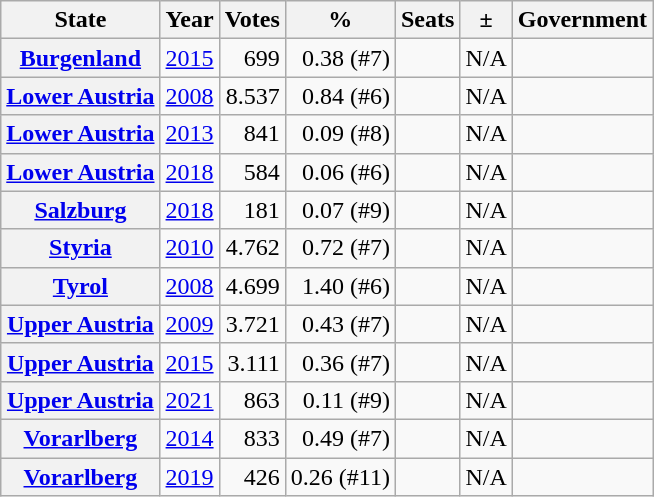<table class="wikitable sortable" style="text-align:right">
<tr>
<th>State</th>
<th>Year</th>
<th>Votes</th>
<th>%</th>
<th>Seats</th>
<th>±</th>
<th>Government</th>
</tr>
<tr>
<th><a href='#'>Burgenland</a></th>
<td align="center"><a href='#'>2015</a></td>
<td>699</td>
<td>0.38 (#7)</td>
<td></td>
<td data-sort-value="0">N/A</td>
<td></td>
</tr>
<tr>
<th><a href='#'>Lower Austria</a></th>
<td align="center"><a href='#'>2008</a></td>
<td>8.537</td>
<td>0.84 (#6)</td>
<td></td>
<td data-sort-value="0">N/A</td>
<td></td>
</tr>
<tr>
<th><a href='#'>Lower Austria</a></th>
<td align="center"><a href='#'>2013</a></td>
<td>841</td>
<td>0.09 (#8)</td>
<td></td>
<td data-sort-value="0">N/A</td>
<td></td>
</tr>
<tr>
<th><a href='#'>Lower Austria</a></th>
<td align="center"><a href='#'>2018</a></td>
<td>584</td>
<td>0.06 (#6)</td>
<td></td>
<td data-sort-value="0">N/A</td>
<td></td>
</tr>
<tr>
<th><a href='#'>Salzburg</a></th>
<td align="center"><a href='#'>2018</a></td>
<td>181</td>
<td>0.07 (#9)</td>
<td></td>
<td data-sort-value="0">N/A</td>
<td></td>
</tr>
<tr>
<th><a href='#'>Styria</a></th>
<td align="center"><a href='#'>2010</a></td>
<td>4.762</td>
<td>0.72 (#7)</td>
<td></td>
<td data-sort-value="0">N/A</td>
<td></td>
</tr>
<tr>
<th><a href='#'>Tyrol</a></th>
<td align="center"><a href='#'>2008</a></td>
<td>4.699</td>
<td>1.40 (#6)</td>
<td></td>
<td data-sort-value="0">N/A</td>
<td></td>
</tr>
<tr>
<th><a href='#'>Upper Austria</a></th>
<td align="center"><a href='#'>2009</a></td>
<td>3.721</td>
<td>0.43 (#7)</td>
<td></td>
<td data-sort-value="0">N/A</td>
<td></td>
</tr>
<tr>
<th><a href='#'>Upper Austria</a></th>
<td align="center"><a href='#'>2015</a></td>
<td>3.111</td>
<td>0.36 (#7)</td>
<td></td>
<td data-sort-value="0">N/A</td>
<td></td>
</tr>
<tr>
<th><a href='#'>Upper Austria</a></th>
<td align="center"><a href='#'>2021</a></td>
<td>863</td>
<td>0.11 (#9)</td>
<td></td>
<td data-sort-value="0">N/A</td>
<td></td>
</tr>
<tr>
<th><a href='#'>Vorarlberg</a></th>
<td align="center"><a href='#'>2014</a></td>
<td>833</td>
<td>0.49 (#7)</td>
<td></td>
<td data-sort-value="0">N/A</td>
<td></td>
</tr>
<tr>
<th><a href='#'>Vorarlberg</a></th>
<td align="center"><a href='#'>2019</a></td>
<td>426</td>
<td>0.26 (#11)</td>
<td></td>
<td data-sort-value="0">N/A</td>
<td></td>
</tr>
</table>
